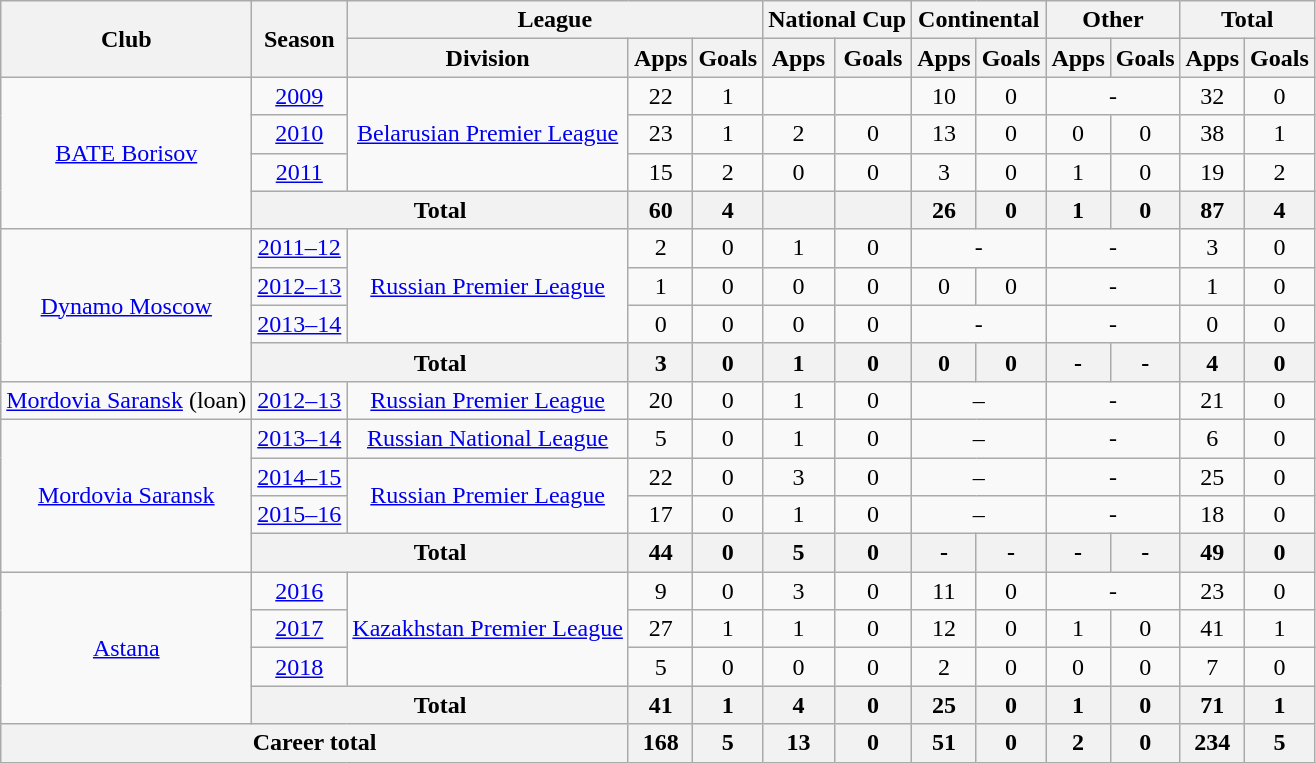<table class="wikitable" style="text-align: center;">
<tr>
<th rowspan="2">Club</th>
<th rowspan="2">Season</th>
<th colspan="3">League</th>
<th colspan="2">National Cup</th>
<th colspan="2">Continental</th>
<th colspan="2">Other</th>
<th colspan="2">Total</th>
</tr>
<tr>
<th>Division</th>
<th>Apps</th>
<th>Goals</th>
<th>Apps</th>
<th>Goals</th>
<th>Apps</th>
<th>Goals</th>
<th>Apps</th>
<th>Goals</th>
<th>Apps</th>
<th>Goals</th>
</tr>
<tr>
<td rowspan="4" valign="center"><a href='#'>BATE Borisov</a></td>
<td><a href='#'>2009</a></td>
<td rowspan="3" valign="center"><a href='#'>Belarusian Premier League</a></td>
<td>22</td>
<td>1</td>
<td></td>
<td></td>
<td>10</td>
<td>0</td>
<td colspan="2">-</td>
<td>32</td>
<td>0</td>
</tr>
<tr>
<td><a href='#'>2010</a></td>
<td>23</td>
<td>1</td>
<td>2</td>
<td>0</td>
<td>13</td>
<td>0</td>
<td>0</td>
<td>0</td>
<td>38</td>
<td>1</td>
</tr>
<tr>
<td><a href='#'>2011</a></td>
<td>15</td>
<td>2</td>
<td>0</td>
<td>0</td>
<td>3</td>
<td>0</td>
<td>1</td>
<td>0</td>
<td>19</td>
<td>2</td>
</tr>
<tr>
<th colspan="2">Total</th>
<th>60</th>
<th>4</th>
<th></th>
<th></th>
<th>26</th>
<th>0</th>
<th>1</th>
<th>0</th>
<th>87</th>
<th>4</th>
</tr>
<tr>
<td rowspan="4" valign="center"><a href='#'>Dynamo Moscow</a></td>
<td><a href='#'>2011–12</a></td>
<td rowspan="3" valign="center"><a href='#'>Russian Premier League</a></td>
<td>2</td>
<td>0</td>
<td>1</td>
<td>0</td>
<td colspan="2">-</td>
<td colspan="2">-</td>
<td>3</td>
<td>0</td>
</tr>
<tr>
<td><a href='#'>2012–13</a></td>
<td>1</td>
<td>0</td>
<td>0</td>
<td>0</td>
<td>0</td>
<td>0</td>
<td colspan="2">-</td>
<td>1</td>
<td>0</td>
</tr>
<tr>
<td><a href='#'>2013–14</a></td>
<td>0</td>
<td>0</td>
<td>0</td>
<td>0</td>
<td colspan="2">-</td>
<td colspan="2">-</td>
<td>0</td>
<td>0</td>
</tr>
<tr>
<th colspan="2">Total</th>
<th>3</th>
<th>0</th>
<th>1</th>
<th>0</th>
<th>0</th>
<th>0</th>
<th>-</th>
<th>-</th>
<th>4</th>
<th>0</th>
</tr>
<tr>
<td valign="center"><a href='#'>Mordovia Saransk</a> (loan)</td>
<td><a href='#'>2012–13</a></td>
<td><a href='#'>Russian Premier League</a></td>
<td>20</td>
<td>0</td>
<td>1</td>
<td>0</td>
<td colspan="2">–</td>
<td colspan="2">-</td>
<td>21</td>
<td>0</td>
</tr>
<tr>
<td rowspan="4" valign="center"><a href='#'>Mordovia Saransk</a></td>
<td><a href='#'>2013–14</a></td>
<td><a href='#'>Russian National League</a></td>
<td>5</td>
<td>0</td>
<td>1</td>
<td>0</td>
<td colspan="2">–</td>
<td colspan="2">-</td>
<td>6</td>
<td>0</td>
</tr>
<tr>
<td><a href='#'>2014–15</a></td>
<td rowspan="2" valign="center"><a href='#'>Russian Premier League</a></td>
<td>22</td>
<td>0</td>
<td>3</td>
<td>0</td>
<td colspan="2">–</td>
<td colspan="2">-</td>
<td>25</td>
<td>0</td>
</tr>
<tr>
<td><a href='#'>2015–16</a></td>
<td>17</td>
<td>0</td>
<td>1</td>
<td>0</td>
<td colspan="2">–</td>
<td colspan="2">-</td>
<td>18</td>
<td>0</td>
</tr>
<tr>
<th colspan="2">Total</th>
<th>44</th>
<th>0</th>
<th>5</th>
<th>0</th>
<th>-</th>
<th>-</th>
<th>-</th>
<th>-</th>
<th>49</th>
<th>0</th>
</tr>
<tr>
<td rowspan="4" valign="center"><a href='#'>Astana</a></td>
<td><a href='#'>2016</a></td>
<td rowspan="3" valign="center"><a href='#'>Kazakhstan Premier League</a></td>
<td>9</td>
<td>0</td>
<td>3</td>
<td>0</td>
<td>11</td>
<td>0</td>
<td colspan="2">-</td>
<td>23</td>
<td>0</td>
</tr>
<tr>
<td><a href='#'>2017</a></td>
<td>27</td>
<td>1</td>
<td>1</td>
<td>0</td>
<td>12</td>
<td>0</td>
<td>1</td>
<td>0</td>
<td>41</td>
<td>1</td>
</tr>
<tr>
<td><a href='#'>2018</a></td>
<td>5</td>
<td>0</td>
<td>0</td>
<td>0</td>
<td>2</td>
<td>0</td>
<td>0</td>
<td>0</td>
<td>7</td>
<td>0</td>
</tr>
<tr>
<th colspan="2">Total</th>
<th>41</th>
<th>1</th>
<th>4</th>
<th>0</th>
<th>25</th>
<th>0</th>
<th>1</th>
<th>0</th>
<th>71</th>
<th>1</th>
</tr>
<tr>
<th colspan="3">Career total</th>
<th>168</th>
<th>5</th>
<th>13</th>
<th>0</th>
<th>51</th>
<th>0</th>
<th>2</th>
<th>0</th>
<th>234</th>
<th>5</th>
</tr>
</table>
